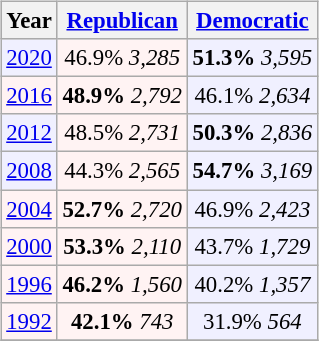<table class="wikitable" style="float:right; font-size:95%;">
<tr bgcolor=lightgrey>
<th>Year</th>
<th><a href='#'>Republican</a></th>
<th><a href='#'>Democratic</a></th>
</tr>
<tr>
<td align="center" bgcolor="#f0f0ff"><a href='#'>2020</a></td>
<td align="center" bgcolor="#fff3f3">46.9% <em>3,285</em></td>
<td align="center" bgcolor="#f0f0ff"><strong>51.3%</strong> <em>3,595</em></td>
</tr>
<tr>
<td align="center" bgcolor="#fff3f3"><a href='#'>2016</a></td>
<td align="center" bgcolor="#fff3f3"><strong>48.9%</strong> <em>2,792</em></td>
<td align="center" bgcolor="#f0f0ff">46.1% <em>2,634</em></td>
</tr>
<tr>
<td align="center" bgcolor="#f0f0ff"><a href='#'>2012</a></td>
<td align="center" bgcolor="#fff3f3">48.5% <em>2,731</em></td>
<td align="center" bgcolor="#f0f0ff"><strong>50.3%</strong> <em>2,836</em></td>
</tr>
<tr>
<td align="center" bgcolor="#f0f0ff"><a href='#'>2008</a></td>
<td align="center" bgcolor="#fff3f3">44.3% <em>2,565</em></td>
<td align="center" bgcolor="#f0f0ff"><strong>54.7%</strong> <em>3,169</em></td>
</tr>
<tr>
<td align="center" bgcolor="#fff3f3"><a href='#'>2004</a></td>
<td align="center" bgcolor="#fff3f3"><strong>52.7%</strong> <em>2,720</em></td>
<td align="center" bgcolor="#f0f0ff">46.9% <em>2,423</em></td>
</tr>
<tr>
<td align="center" bgcolor="#fff3f3"><a href='#'>2000</a></td>
<td align="center" bgcolor="#fff3f3"><strong>53.3%</strong> <em>2,110</em></td>
<td align="center" bgcolor="#f0f0ff">43.7% <em>1,729</em></td>
</tr>
<tr>
<td align="center" bgcolor="#fff3f3"><a href='#'>1996</a></td>
<td align="center" bgcolor="#fff3f3"><strong>46.2%</strong> <em>1,560</em></td>
<td align="center" bgcolor="#f0f0ff">40.2% <em>1,357</em></td>
</tr>
<tr>
<td align="center" bgcolor="#fff3f3"><a href='#'>1992</a></td>
<td align="center" bgcolor="#fff3f3"><strong>42.1%</strong> <em>743</em></td>
<td align="center" bgcolor="#f0f0ff">31.9% <em>564</em></td>
</tr>
<tr>
</tr>
</table>
